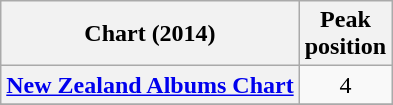<table class="wikitable plainrowheaders">
<tr>
<th>Chart (2014)</th>
<th>Peak<br>position</th>
</tr>
<tr>
<th scope="row"><a href='#'>New Zealand Albums Chart</a></th>
<td align="center">4</td>
</tr>
<tr>
</tr>
</table>
